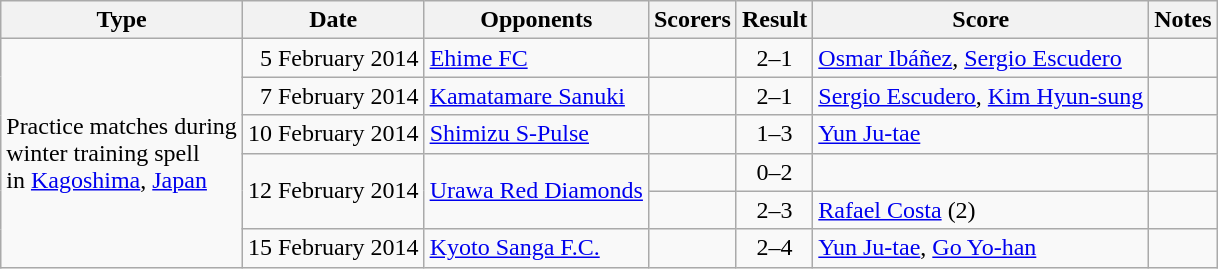<table class="wikitable" style="text-align:center">
<tr>
<th>Type</th>
<th>Date</th>
<th>Opponents</th>
<th>Scorers</th>
<th>Result</th>
<th>Score</th>
<th>Notes</th>
</tr>
<tr>
<td rowspan=6 align=left>Practice matches during<br>winter training spell <br>in <a href='#'>Kagoshima</a>, <a href='#'>Japan</a></td>
<td align=right>5 February 2014</td>
<td align=left> <a href='#'>Ehime FC</a></td>
<td></td>
<td>2–1</td>
<td align=left> <a href='#'>Osmar Ibáñez</a>,  <a href='#'>Sergio Escudero</a></td>
<td></td>
</tr>
<tr>
<td align=right>7 February 2014</td>
<td align=left> <a href='#'>Kamatamare Sanuki</a></td>
<td></td>
<td>2–1</td>
<td align=left> <a href='#'>Sergio Escudero</a>,  <a href='#'>Kim Hyun-sung</a></td>
<td></td>
</tr>
<tr>
<td align=right>10 February 2014</td>
<td align=left> <a href='#'>Shimizu S-Pulse</a></td>
<td></td>
<td>1–3</td>
<td align=left> <a href='#'>Yun Ju-tae</a></td>
<td></td>
</tr>
<tr>
<td align=right rowspan="2">12 February 2014</td>
<td rowspan="2" align=left> <a href='#'>Urawa Red Diamonds</a></td>
<td></td>
<td>0–2</td>
<td align=left></td>
<td></td>
</tr>
<tr>
<td></td>
<td>2–3</td>
<td align=left> <a href='#'>Rafael Costa</a> (2)</td>
<td></td>
</tr>
<tr>
<td align=right>15 February 2014</td>
<td align=left> <a href='#'>Kyoto Sanga F.C.</a></td>
<td></td>
<td>2–4</td>
<td align=left> <a href='#'>Yun Ju-tae</a>,  <a href='#'>Go Yo-han</a></td>
<td></td>
</tr>
</table>
